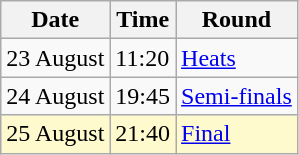<table class="wikitable">
<tr>
<th>Date</th>
<th>Time</th>
<th>Round</th>
</tr>
<tr>
<td>23 August</td>
<td>11:20</td>
<td><a href='#'>Heats</a></td>
</tr>
<tr>
<td>24 August</td>
<td>19:45</td>
<td><a href='#'>Semi-finals</a></td>
</tr>
<tr style=background:lemonchiffon>
<td>25 August</td>
<td>21:40</td>
<td><a href='#'>Final</a></td>
</tr>
</table>
